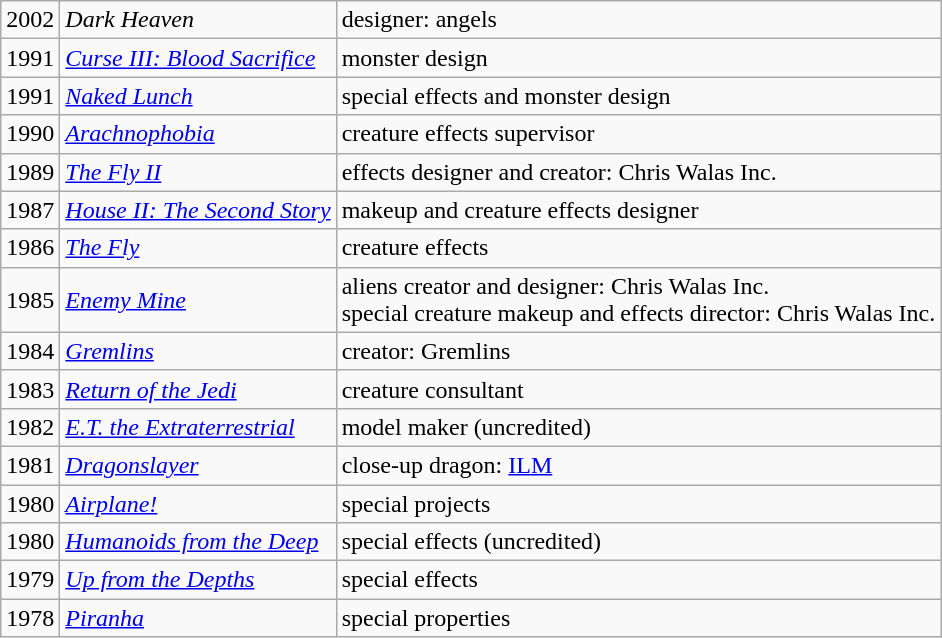<table class="wikitable">
<tr>
<td>2002</td>
<td><em>Dark Heaven</em></td>
<td>designer: angels</td>
</tr>
<tr>
<td>1991</td>
<td><em><a href='#'>Curse III: Blood Sacrifice</a></em></td>
<td>monster design</td>
</tr>
<tr>
<td>1991</td>
<td><em><a href='#'>Naked Lunch</a></em></td>
<td>special effects and monster design</td>
</tr>
<tr>
<td>1990</td>
<td><em><a href='#'>Arachnophobia</a></em></td>
<td>creature effects supervisor</td>
</tr>
<tr>
<td>1989</td>
<td><em><a href='#'>The Fly II</a></em></td>
<td>effects designer and creator: Chris Walas Inc.</td>
</tr>
<tr>
<td>1987</td>
<td><em><a href='#'>House II: The Second Story</a></em></td>
<td>makeup and creature effects designer</td>
</tr>
<tr>
<td>1986</td>
<td><em><a href='#'>The Fly</a></em></td>
<td>creature effects</td>
</tr>
<tr>
<td>1985</td>
<td><em><a href='#'>Enemy Mine</a></em></td>
<td>aliens creator and designer: Chris Walas Inc.<br>special creature makeup and effects director: Chris Walas Inc.</td>
</tr>
<tr>
<td>1984</td>
<td><em><a href='#'>Gremlins</a></em></td>
<td>creator: Gremlins</td>
</tr>
<tr>
<td>1983</td>
<td><em><a href='#'>Return of the Jedi</a></em></td>
<td>creature consultant</td>
</tr>
<tr>
<td>1982</td>
<td><em><a href='#'>E.T. the Extraterrestrial</a></em></td>
<td>model maker (uncredited)</td>
</tr>
<tr>
<td>1981</td>
<td><em><a href='#'>Dragonslayer</a></em></td>
<td>close-up dragon: <a href='#'>ILM</a></td>
</tr>
<tr>
<td>1980</td>
<td><em><a href='#'>Airplane!</a></em></td>
<td>special projects</td>
</tr>
<tr>
<td>1980</td>
<td><em><a href='#'>Humanoids from the Deep</a></em></td>
<td>special effects (uncredited)</td>
</tr>
<tr>
<td>1979</td>
<td><em><a href='#'>Up from the Depths</a></em></td>
<td>special effects</td>
</tr>
<tr>
<td>1978</td>
<td><em><a href='#'>Piranha</a></em></td>
<td>special properties</td>
</tr>
</table>
